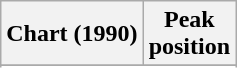<table class="wikitable sortable">
<tr>
<th align="left">Chart (1990)</th>
<th align="center">Peak<br>position</th>
</tr>
<tr>
</tr>
<tr>
</tr>
</table>
